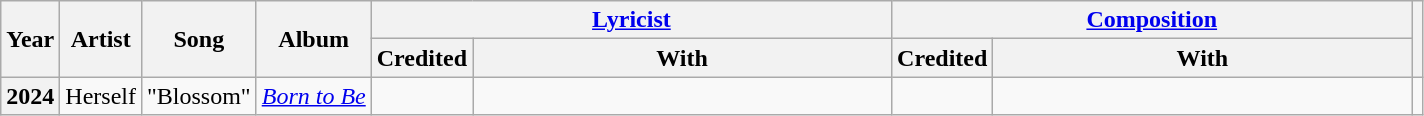<table class="wikitable plainrowheaders sortable">
<tr>
<th rowspan="2">Year</th>
<th rowspan="2">Artist</th>
<th rowspan="2">Song</th>
<th rowspan="2">Album</th>
<th colspan="2"><a href='#'>Lyricist</a></th>
<th colspan="2"><a href='#'>Composition</a></th>
<th class="unsortable" scope="col" rowspan="2"></th>
</tr>
<tr>
<th>Credited</th>
<th style="width:17em">With</th>
<th>Credited</th>
<th style="width:17em">With</th>
</tr>
<tr>
<th scope="row">2024</th>
<td>Herself</td>
<td>"Blossom"</td>
<td><em><a href='#'>Born to Be</a></em></td>
<td></td>
<td style="text-align:center"></td>
<td></td>
<td style="text-align:center"></td>
<td></td>
</tr>
</table>
